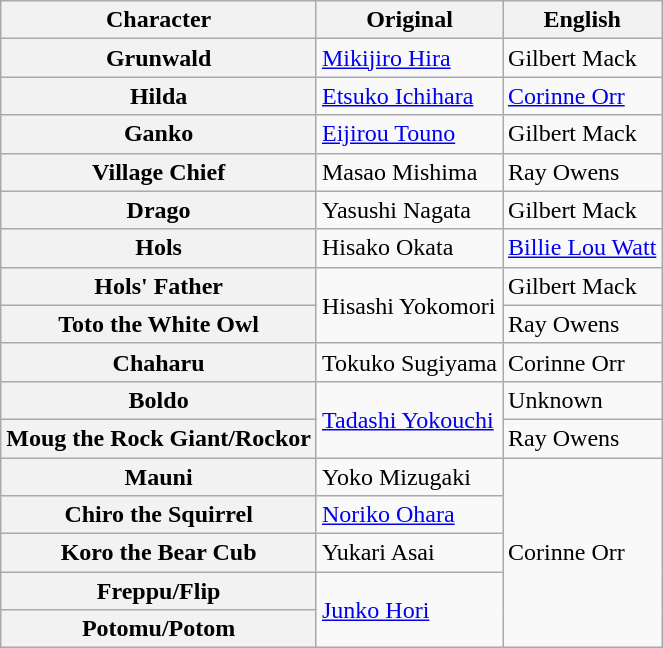<table class="wikitable">
<tr>
<th>Character</th>
<th>Original</th>
<th>English</th>
</tr>
<tr>
<th>Grunwald</th>
<td><a href='#'>Mikijiro Hira</a></td>
<td>Gilbert Mack</td>
</tr>
<tr>
<th>Hilda</th>
<td><a href='#'>Etsuko Ichihara</a></td>
<td><a href='#'>Corinne Orr</a></td>
</tr>
<tr>
<th>Ganko</th>
<td><a href='#'>Eijirou Touno</a></td>
<td>Gilbert Mack</td>
</tr>
<tr>
<th>Village Chief</th>
<td>Masao Mishima</td>
<td>Ray Owens</td>
</tr>
<tr>
<th>Drago</th>
<td>Yasushi Nagata</td>
<td>Gilbert Mack</td>
</tr>
<tr>
<th>Hols</th>
<td>Hisako Okata</td>
<td><a href='#'>Billie Lou Watt</a></td>
</tr>
<tr>
<th>Hols' Father</th>
<td rowspan="2">Hisashi Yokomori</td>
<td>Gilbert Mack</td>
</tr>
<tr>
<th>Toto the White Owl</th>
<td>Ray Owens</td>
</tr>
<tr>
<th>Chaharu</th>
<td>Tokuko Sugiyama</td>
<td>Corinne Orr</td>
</tr>
<tr>
<th>Boldo</th>
<td rowspan="2"><a href='#'>Tadashi Yokouchi</a></td>
<td>Unknown</td>
</tr>
<tr>
<th>Moug the Rock Giant/Rockor</th>
<td>Ray Owens</td>
</tr>
<tr>
<th>Mauni</th>
<td>Yoko Mizugaki</td>
<td rowspan="5">Corinne Orr</td>
</tr>
<tr>
<th>Chiro the Squirrel</th>
<td><a href='#'>Noriko Ohara</a></td>
</tr>
<tr>
<th>Koro the Bear Cub</th>
<td>Yukari Asai</td>
</tr>
<tr>
<th>Freppu/Flip</th>
<td rowspan="2"><a href='#'>Junko Hori</a></td>
</tr>
<tr>
<th>Potomu/Potom</th>
</tr>
</table>
